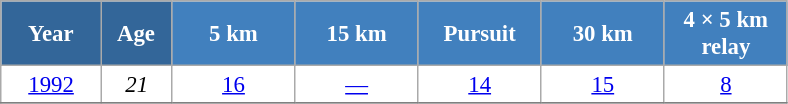<table class="wikitable" style="font-size:95%; text-align:center; border:grey solid 1px; border-collapse:collapse; background:#ffffff;">
<tr>
<th style="background-color:#369; color:white; width:60px;"> Year </th>
<th style="background-color:#369; color:white; width:40px;"> Age </th>
<th style="background-color:#4180be; color:white; width:75px;"> 5 km </th>
<th style="background-color:#4180be; color:white; width:75px;"> 15 km </th>
<th style="background-color:#4180be; color:white; width:75px;"> Pursuit </th>
<th style="background-color:#4180be; color:white; width:75px;"> 30 km </th>
<th style="background-color:#4180be; color:white; width:75px;"> 4 × 5 km <br> relay </th>
</tr>
<tr>
<td><a href='#'>1992</a></td>
<td><em>21</em></td>
<td><a href='#'>16</a></td>
<td><a href='#'>—</a></td>
<td><a href='#'>14</a></td>
<td><a href='#'>15</a></td>
<td><a href='#'>8</a></td>
</tr>
<tr>
</tr>
</table>
